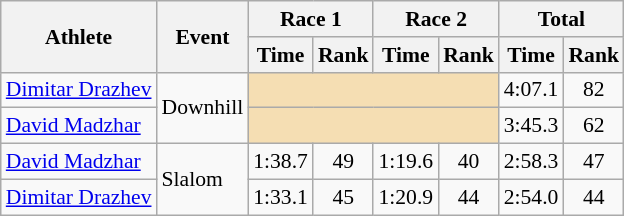<table class="wikitable" style="font-size:90%">
<tr>
<th rowspan="2">Athlete</th>
<th rowspan="2">Event</th>
<th colspan="2">Race 1</th>
<th colspan="2">Race 2</th>
<th colspan="2">Total</th>
</tr>
<tr>
<th>Time</th>
<th>Rank</th>
<th>Time</th>
<th>Rank</th>
<th>Time</th>
<th>Rank</th>
</tr>
<tr>
<td><a href='#'>Dimitar Drazhev</a></td>
<td rowspan="2">Downhill</td>
<td colspan="4" bgcolor="wheat"></td>
<td align="center">4:07.1</td>
<td align="center">82</td>
</tr>
<tr>
<td><a href='#'>David Madzhar</a></td>
<td colspan="4" bgcolor="wheat"></td>
<td align="center">3:45.3</td>
<td align="center">62</td>
</tr>
<tr>
<td><a href='#'>David Madzhar</a></td>
<td rowspan="2">Slalom</td>
<td align="center">1:38.7</td>
<td align="center">49</td>
<td align="center">1:19.6</td>
<td align="center">40</td>
<td align="center">2:58.3</td>
<td align="center">47</td>
</tr>
<tr>
<td><a href='#'>Dimitar Drazhev</a></td>
<td align="center">1:33.1</td>
<td align="center">45</td>
<td align="center">1:20.9</td>
<td align="center">44</td>
<td align="center">2:54.0</td>
<td align="center">44</td>
</tr>
</table>
